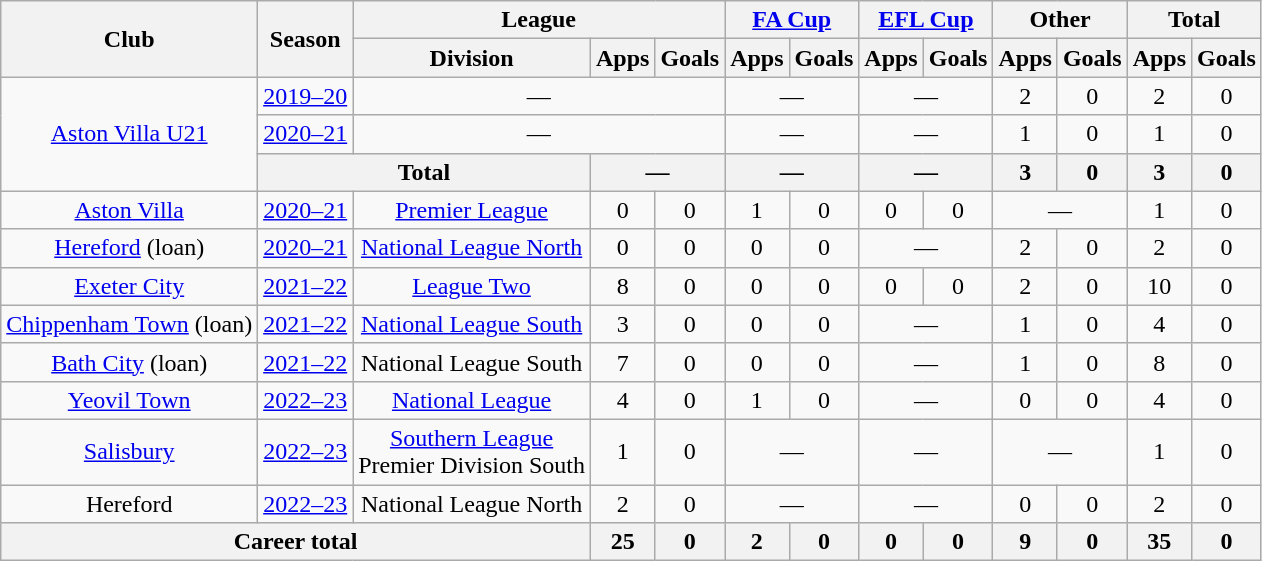<table class=wikitable style="text-align: center">
<tr>
<th rowspan="2">Club</th>
<th rowspan="2">Season</th>
<th colspan="3">League</th>
<th colspan="2"><a href='#'>FA Cup</a></th>
<th colspan="2"><a href='#'>EFL Cup</a></th>
<th colspan="2">Other</th>
<th colspan="2">Total</th>
</tr>
<tr>
<th>Division</th>
<th>Apps</th>
<th>Goals</th>
<th>Apps</th>
<th>Goals</th>
<th>Apps</th>
<th>Goals</th>
<th>Apps</th>
<th>Goals</th>
<th>Apps</th>
<th>Goals</th>
</tr>
<tr>
<td rowspan="3"><a href='#'>Aston Villa U21</a></td>
<td><a href='#'>2019–20</a></td>
<td colspan="3">—</td>
<td colspan="2">—</td>
<td colspan="2">—</td>
<td>2</td>
<td>0</td>
<td>2</td>
<td>0</td>
</tr>
<tr>
<td><a href='#'>2020–21</a></td>
<td colspan="3">—</td>
<td colspan="2">—</td>
<td colspan="2">—</td>
<td>1</td>
<td>0</td>
<td>1</td>
<td>0</td>
</tr>
<tr>
<th colspan="2">Total</th>
<th colspan="2">—</th>
<th colspan="2">—</th>
<th colspan="2">—</th>
<th>3</th>
<th>0</th>
<th>3</th>
<th>0</th>
</tr>
<tr>
<td><a href='#'>Aston Villa</a></td>
<td><a href='#'>2020–21</a></td>
<td><a href='#'>Premier League</a></td>
<td>0</td>
<td>0</td>
<td>1</td>
<td>0</td>
<td>0</td>
<td>0</td>
<td colspan="2">—</td>
<td>1</td>
<td>0</td>
</tr>
<tr>
<td><a href='#'>Hereford</a> (loan)</td>
<td><a href='#'>2020–21</a></td>
<td><a href='#'>National League North</a></td>
<td>0</td>
<td>0</td>
<td>0</td>
<td>0</td>
<td colspan="2">—</td>
<td>2</td>
<td>0</td>
<td>2</td>
<td>0</td>
</tr>
<tr>
<td><a href='#'>Exeter City</a></td>
<td><a href='#'>2021–22</a></td>
<td><a href='#'>League Two</a></td>
<td>8</td>
<td>0</td>
<td>0</td>
<td>0</td>
<td>0</td>
<td>0</td>
<td>2</td>
<td>0</td>
<td>10</td>
<td>0</td>
</tr>
<tr>
<td><a href='#'>Chippenham Town</a> (loan)</td>
<td><a href='#'>2021–22</a></td>
<td><a href='#'>National League South</a></td>
<td>3</td>
<td>0</td>
<td>0</td>
<td>0</td>
<td colspan="2">—</td>
<td>1</td>
<td>0</td>
<td>4</td>
<td>0</td>
</tr>
<tr>
<td><a href='#'>Bath City</a> (loan)</td>
<td><a href='#'>2021–22</a></td>
<td>National League South</td>
<td>7</td>
<td>0</td>
<td>0</td>
<td>0</td>
<td colspan="2">—</td>
<td>1</td>
<td>0</td>
<td>8</td>
<td>0</td>
</tr>
<tr>
<td><a href='#'>Yeovil Town</a></td>
<td><a href='#'>2022–23</a></td>
<td><a href='#'>National League</a></td>
<td>4</td>
<td>0</td>
<td>1</td>
<td>0</td>
<td colspan="2">—</td>
<td>0</td>
<td>0</td>
<td>4</td>
<td>0</td>
</tr>
<tr>
<td><a href='#'>Salisbury</a></td>
<td><a href='#'>2022–23</a></td>
<td><a href='#'>Southern League</a><br>Premier Division South</td>
<td>1</td>
<td>0</td>
<td colspan="2">—</td>
<td colspan="2">—</td>
<td colspan="2">—</td>
<td>1</td>
<td>0</td>
</tr>
<tr>
<td>Hereford</td>
<td><a href='#'>2022–23</a></td>
<td>National League North</td>
<td>2</td>
<td>0</td>
<td colspan="2">—</td>
<td colspan="2">—</td>
<td>0</td>
<td>0</td>
<td>2</td>
<td>0</td>
</tr>
<tr>
<th colspan="3">Career total</th>
<th>25</th>
<th>0</th>
<th>2</th>
<th>0</th>
<th>0</th>
<th>0</th>
<th>9</th>
<th>0</th>
<th>35</th>
<th>0</th>
</tr>
</table>
